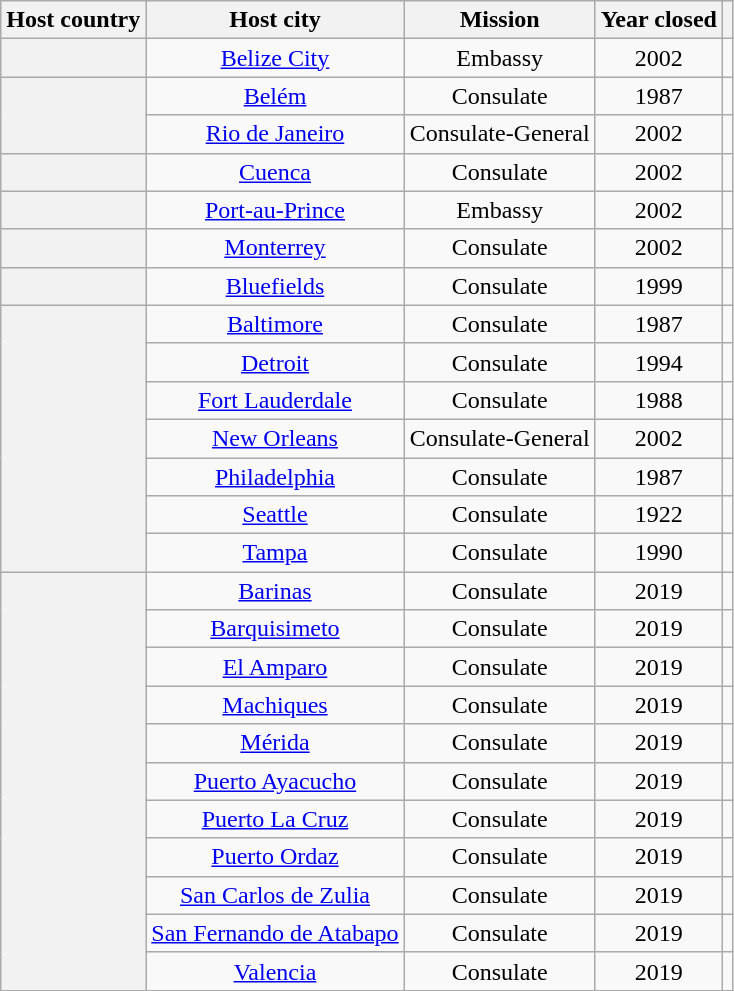<table class="wikitable plainrowheaders" style="text-align:center;">
<tr>
<th scope="col">Host country</th>
<th scope="col">Host city</th>
<th scope="col">Mission</th>
<th scope="col">Year closed</th>
<th scope="col"></th>
</tr>
<tr>
<th scope="row"></th>
<td><a href='#'>Belize City</a></td>
<td>Embassy</td>
<td>2002</td>
<td></td>
</tr>
<tr>
<th scope="row" rowspan="2"></th>
<td><a href='#'>Belém</a></td>
<td>Consulate</td>
<td>1987</td>
<td></td>
</tr>
<tr>
<td><a href='#'>Rio de Janeiro</a></td>
<td>Consulate-General</td>
<td>2002</td>
<td></td>
</tr>
<tr>
<th scope="row"></th>
<td><a href='#'>Cuenca</a></td>
<td>Consulate</td>
<td>2002</td>
<td></td>
</tr>
<tr>
<th scope="row"></th>
<td><a href='#'>Port-au-Prince</a></td>
<td>Embassy</td>
<td>2002</td>
<td></td>
</tr>
<tr>
<th scope="row"></th>
<td><a href='#'>Monterrey</a></td>
<td>Consulate</td>
<td>2002</td>
<td></td>
</tr>
<tr>
<th scope="row"></th>
<td><a href='#'>Bluefields</a></td>
<td>Consulate</td>
<td>1999</td>
<td></td>
</tr>
<tr>
<th scope="row" rowspan="7"></th>
<td><a href='#'>Baltimore</a></td>
<td>Consulate</td>
<td>1987</td>
<td></td>
</tr>
<tr>
<td><a href='#'>Detroit</a></td>
<td>Consulate</td>
<td>1994</td>
<td></td>
</tr>
<tr>
<td><a href='#'>Fort Lauderdale</a></td>
<td>Consulate</td>
<td>1988</td>
<td></td>
</tr>
<tr>
<td><a href='#'>New Orleans</a></td>
<td>Consulate-General</td>
<td>2002</td>
<td></td>
</tr>
<tr>
<td><a href='#'>Philadelphia</a></td>
<td>Consulate</td>
<td>1987</td>
<td></td>
</tr>
<tr>
<td><a href='#'>Seattle</a></td>
<td>Consulate</td>
<td>1922</td>
<td></td>
</tr>
<tr>
<td><a href='#'>Tampa</a></td>
<td>Consulate</td>
<td>1990</td>
<td></td>
</tr>
<tr>
<th scope="row" rowspan="11"></th>
<td><a href='#'>Barinas</a></td>
<td>Consulate</td>
<td>2019</td>
<td></td>
</tr>
<tr>
<td><a href='#'>Barquisimeto</a></td>
<td>Consulate</td>
<td>2019</td>
<td></td>
</tr>
<tr>
<td><a href='#'>El Amparo</a></td>
<td>Consulate</td>
<td>2019</td>
<td></td>
</tr>
<tr>
<td><a href='#'>Machiques</a></td>
<td>Consulate</td>
<td>2019</td>
<td></td>
</tr>
<tr>
<td><a href='#'>Mérida</a></td>
<td>Consulate</td>
<td>2019</td>
<td></td>
</tr>
<tr>
<td><a href='#'>Puerto Ayacucho</a></td>
<td>Consulate</td>
<td>2019</td>
<td></td>
</tr>
<tr>
<td><a href='#'>Puerto La Cruz</a></td>
<td>Consulate</td>
<td>2019</td>
<td></td>
</tr>
<tr>
<td><a href='#'>Puerto Ordaz</a></td>
<td>Consulate</td>
<td>2019</td>
<td></td>
</tr>
<tr>
<td><a href='#'>San Carlos de Zulia</a></td>
<td>Consulate</td>
<td>2019</td>
<td></td>
</tr>
<tr>
<td><a href='#'>San Fernando de Atabapo</a></td>
<td>Consulate</td>
<td>2019</td>
<td></td>
</tr>
<tr>
<td><a href='#'>Valencia</a></td>
<td>Consulate</td>
<td>2019</td>
<td></td>
</tr>
</table>
